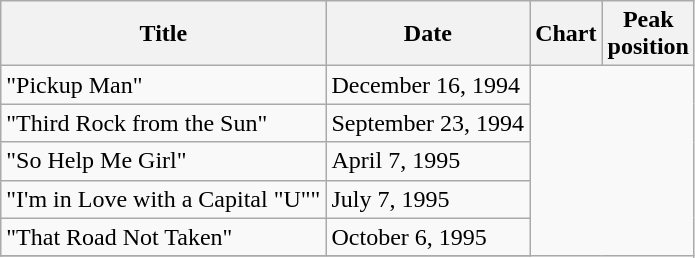<table class="wikitable">
<tr>
<th>Title</th>
<th>Date</th>
<th>Chart</th>
<th>Peak<br>position</th>
</tr>
<tr>
<td>"Pickup Man"</td>
<td>December 16, 1994<br></td>
</tr>
<tr>
<td>"Third Rock from the Sun"</td>
<td>September 23, 1994<br></td>
</tr>
<tr>
<td>"So Help Me Girl"</td>
<td>April 7, 1995<br></td>
</tr>
<tr>
<td>"I'm in Love with a Capital "U""</td>
<td>July 7, 1995<br></td>
</tr>
<tr>
<td>"That Road Not Taken"</td>
<td>October 6, 1995<br></td>
</tr>
<tr>
</tr>
</table>
